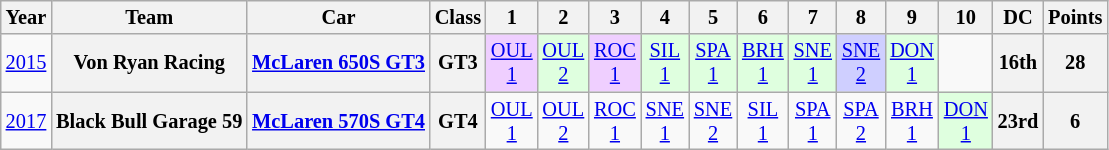<table class="wikitable" style="text-align:center; font-size:85%">
<tr>
<th>Year</th>
<th>Team</th>
<th>Car</th>
<th>Class</th>
<th>1</th>
<th>2</th>
<th>3</th>
<th>4</th>
<th>5</th>
<th>6</th>
<th>7</th>
<th>8</th>
<th>9</th>
<th>10</th>
<th>DC</th>
<th>Points</th>
</tr>
<tr>
<td><a href='#'>2015</a></td>
<th nowrap>Von Ryan Racing</th>
<th nowrap><a href='#'>McLaren 650S GT3</a></th>
<th>GT3</th>
<td style="background:#EFCFFF;"><a href='#'>OUL<br>1</a><br></td>
<td style="background:#DFFFDF;"><a href='#'>OUL<br>2</a><br></td>
<td style="background:#EFCFFF;"><a href='#'>ROC<br>1</a><br></td>
<td style="background:#DFFFDF;"><a href='#'>SIL<br>1</a><br></td>
<td style="background:#DFFFDF;"><a href='#'>SPA<br>1</a><br></td>
<td style="background:#DFFFDF;"><a href='#'>BRH<br>1</a><br></td>
<td style="background:#DFFFDF;"><a href='#'>SNE<br>1</a><br></td>
<td style="background:#CFCFFF;"><a href='#'>SNE<br>2</a><br></td>
<td style="background:#DFFFDF;"><a href='#'>DON<br>1</a><br></td>
<td></td>
<th>16th</th>
<th>28</th>
</tr>
<tr>
<td><a href='#'>2017</a></td>
<th nowrap>Black Bull Garage 59</th>
<th nowrap><a href='#'>McLaren 570S GT4</a></th>
<th>GT4</th>
<td><a href='#'>OUL<br>1</a></td>
<td><a href='#'>OUL<br>2</a></td>
<td><a href='#'>ROC<br>1</a></td>
<td><a href='#'>SNE<br>1</a></td>
<td><a href='#'>SNE<br>2</a></td>
<td><a href='#'>SIL<br>1</a></td>
<td><a href='#'>SPA<br>1</a></td>
<td><a href='#'>SPA<br>2</a></td>
<td><a href='#'>BRH<br>1</a></td>
<td style="background:#DFFFDF;"><a href='#'>DON<br>1</a><br></td>
<th>23rd</th>
<th>6</th>
</tr>
</table>
